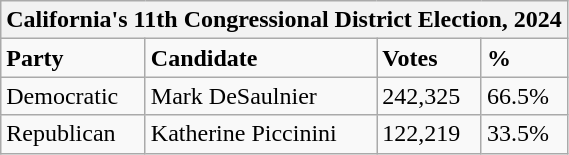<table class="wikitable">
<tr>
<th colspan="4">California's 11th Congressional District Election, 2024</th>
</tr>
<tr>
<td><strong>Party</strong></td>
<td><strong>Candidate</strong></td>
<td><strong>Votes</strong></td>
<td><strong>%</strong></td>
</tr>
<tr>
<td>Democratic</td>
<td>Mark DeSaulnier</td>
<td>242,325</td>
<td>66.5%</td>
</tr>
<tr>
<td>Republican</td>
<td>Katherine Piccinini</td>
<td>122,219</td>
<td>33.5%</td>
</tr>
</table>
